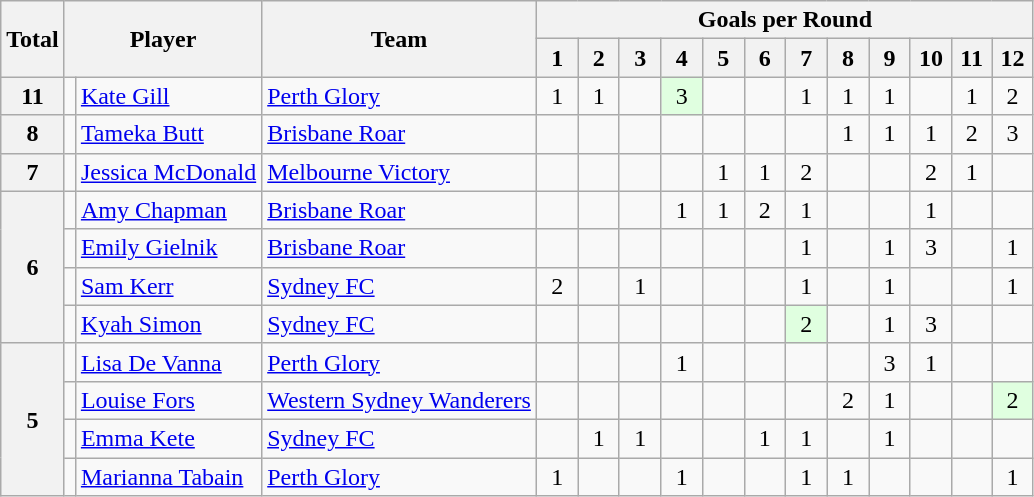<table class="wikitable" style="text-align:center">
<tr>
<th rowspan="2">Total</th>
<th rowspan="2" colspan="2">Player</th>
<th rowspan="2">Team</th>
<th colspan="27" width=324>Goals per Round</th>
</tr>
<tr>
<th> 1 </th>
<th> 2 </th>
<th> 3 </th>
<th> 4 </th>
<th> 5 </th>
<th> 6 </th>
<th> 7 </th>
<th> 8 </th>
<th> 9 </th>
<th>10</th>
<th>11</th>
<th>12</th>
</tr>
<tr>
<th>11</th>
<td></td>
<td style="text-align:left;"><a href='#'>Kate Gill</a></td>
<td style="text-align:left;"><a href='#'>Perth Glory</a></td>
<td>1</td>
<td>1</td>
<td></td>
<td bgcolor=#e0ffe0>3</td>
<td></td>
<td></td>
<td>1</td>
<td>1</td>
<td>1</td>
<td></td>
<td>1</td>
<td>2</td>
</tr>
<tr>
<th>8</th>
<td></td>
<td style="text-align:left;"><a href='#'>Tameka Butt</a></td>
<td style="text-align:left;"><a href='#'>Brisbane Roar</a></td>
<td></td>
<td></td>
<td></td>
<td></td>
<td></td>
<td></td>
<td></td>
<td>1</td>
<td>1</td>
<td>1</td>
<td>2</td>
<td>3</td>
</tr>
<tr>
<th>7</th>
<td></td>
<td style="text-align:left;"><a href='#'>Jessica McDonald</a></td>
<td style="text-align:left;"><a href='#'>Melbourne Victory</a></td>
<td></td>
<td></td>
<td></td>
<td></td>
<td>1</td>
<td>1</td>
<td>2</td>
<td></td>
<td></td>
<td>2</td>
<td>1</td>
<td></td>
</tr>
<tr>
<th rowspan=4>6</th>
<td></td>
<td style="text-align:left;"><a href='#'>Amy Chapman</a></td>
<td style="text-align:left;"><a href='#'>Brisbane Roar</a></td>
<td></td>
<td></td>
<td></td>
<td>1</td>
<td>1</td>
<td>2</td>
<td>1</td>
<td></td>
<td></td>
<td>1</td>
<td></td>
<td></td>
</tr>
<tr>
<td></td>
<td style="text-align:left;"><a href='#'>Emily Gielnik</a></td>
<td style="text-align:left;"><a href='#'>Brisbane Roar</a></td>
<td></td>
<td></td>
<td></td>
<td></td>
<td></td>
<td></td>
<td>1</td>
<td></td>
<td>1</td>
<td>3</td>
<td></td>
<td>1</td>
</tr>
<tr>
<td></td>
<td style="text-align:left;"><a href='#'>Sam Kerr</a></td>
<td style="text-align:left;"><a href='#'>Sydney FC</a></td>
<td>2</td>
<td></td>
<td>1</td>
<td></td>
<td></td>
<td></td>
<td>1</td>
<td></td>
<td>1</td>
<td></td>
<td></td>
<td>1</td>
</tr>
<tr>
<td></td>
<td style="text-align:left;"><a href='#'>Kyah Simon</a></td>
<td style="text-align:left;"><a href='#'>Sydney FC</a></td>
<td></td>
<td></td>
<td></td>
<td></td>
<td></td>
<td></td>
<td bgcolor=#e0ffe0>2</td>
<td></td>
<td>1</td>
<td>3</td>
<td></td>
<td></td>
</tr>
<tr>
<th rowspan=4>5</th>
<td></td>
<td style="text-align:left;"><a href='#'>Lisa De Vanna</a></td>
<td style="text-align:left;"><a href='#'>Perth Glory</a></td>
<td></td>
<td></td>
<td></td>
<td>1</td>
<td></td>
<td></td>
<td></td>
<td></td>
<td>3</td>
<td>1</td>
<td></td>
<td></td>
</tr>
<tr>
<td></td>
<td style="text-align:left;"><a href='#'>Louise Fors</a></td>
<td style="text-align:left;"><a href='#'>Western Sydney Wanderers</a></td>
<td></td>
<td></td>
<td></td>
<td></td>
<td></td>
<td></td>
<td></td>
<td>2</td>
<td>1</td>
<td></td>
<td></td>
<td bgcolor=#e0ffe0>2</td>
</tr>
<tr>
<td></td>
<td style="text-align:left;"><a href='#'>Emma Kete</a></td>
<td style="text-align:left;"><a href='#'>Sydney FC</a></td>
<td></td>
<td>1</td>
<td>1</td>
<td></td>
<td></td>
<td>1</td>
<td>1</td>
<td></td>
<td>1</td>
<td></td>
<td></td>
<td></td>
</tr>
<tr>
<td></td>
<td style="text-align:left;"><a href='#'>Marianna Tabain</a></td>
<td style="text-align:left;"><a href='#'>Perth Glory</a></td>
<td>1</td>
<td></td>
<td></td>
<td>1</td>
<td></td>
<td></td>
<td>1</td>
<td>1</td>
<td></td>
<td></td>
<td></td>
<td>1</td>
</tr>
</table>
